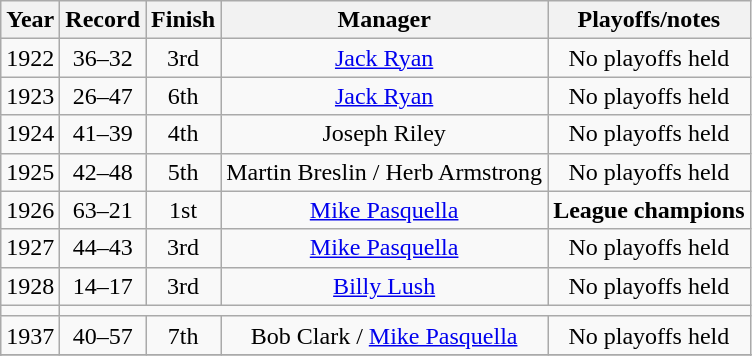<table class="wikitable">
<tr>
<th>Year</th>
<th>Record</th>
<th>Finish</th>
<th>Manager</th>
<th>Playoffs/notes</th>
</tr>
<tr align=center>
<td>1922</td>
<td>36–32</td>
<td>3rd</td>
<td><a href='#'>Jack Ryan</a></td>
<td>No playoffs held</td>
</tr>
<tr align=center>
<td>1923</td>
<td>26–47</td>
<td>6th</td>
<td><a href='#'>Jack Ryan</a></td>
<td>No playoffs held</td>
</tr>
<tr align=center>
<td>1924</td>
<td>41–39</td>
<td>4th</td>
<td>Joseph Riley</td>
<td>No playoffs held</td>
</tr>
<tr align=center>
<td>1925</td>
<td>42–48</td>
<td>5th</td>
<td>Martin Breslin / Herb Armstrong</td>
<td>No playoffs held</td>
</tr>
<tr align=center>
<td>1926</td>
<td>63–21</td>
<td>1st</td>
<td><a href='#'>Mike Pasquella</a></td>
<td><strong>League champions</strong></td>
</tr>
<tr align=center>
<td>1927</td>
<td>44–43</td>
<td>3rd</td>
<td><a href='#'>Mike Pasquella</a></td>
<td>No playoffs held</td>
</tr>
<tr align=center>
<td>1928</td>
<td>14–17</td>
<td>3rd</td>
<td><a href='#'>Billy Lush</a></td>
<td>No playoffs held</td>
</tr>
<tr align=center>
<td></td>
</tr>
<tr align=center>
<td>1937</td>
<td>40–57</td>
<td>7th</td>
<td>Bob Clark / <a href='#'>Mike Pasquella</a></td>
<td>No playoffs held</td>
</tr>
<tr align=center>
</tr>
<tr align=center>
</tr>
</table>
